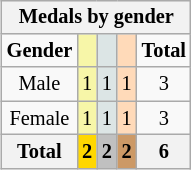<table class="wikitable" style="font-size:85%; float:right">
<tr style="background:#efefef;">
<th colspan=5><strong>Medals by gender</strong></th>
</tr>
<tr align=center>
<td><strong>Gender</strong></td>
<td style="background:#f7f6a8;"></td>
<td style="background:#dce5e5;"></td>
<td style="background:#ffdab9;"></td>
<td><strong>Total</strong></td>
</tr>
<tr align=center>
<td>Male</td>
<td style="background:#F7F6A8;">1</td>
<td style="background:#DCE5E5;">1</td>
<td style="background:#FFDAB9;">1</td>
<td>3</td>
</tr>
<tr align=center>
<td>Female</td>
<td style="background:#F7F6A8;">1</td>
<td style="background:#DCE5E5;">1</td>
<td style="background:#FFDAB9;">1</td>
<td>3</td>
</tr>
<tr align=center>
<th><strong>Total</strong></th>
<th style="background:gold;"><strong>2</strong></th>
<th style="background:silver;"><strong>2</strong></th>
<th style="background:#c96;"><strong>2</strong></th>
<th><strong>6</strong></th>
</tr>
</table>
